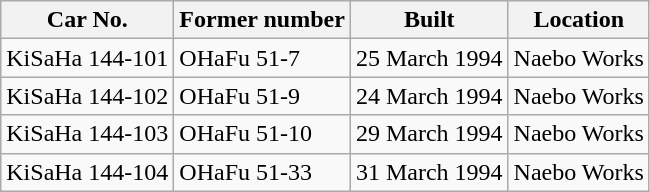<table class="wikitable">
<tr>
<th>Car No.</th>
<th>Former number</th>
<th>Built</th>
<th>Location</th>
</tr>
<tr>
<td>KiSaHa 144-101</td>
<td>OHaFu 51-7</td>
<td>25 March 1994</td>
<td>Naebo Works</td>
</tr>
<tr>
<td>KiSaHa 144-102</td>
<td>OHaFu 51-9</td>
<td>24 March 1994</td>
<td>Naebo Works</td>
</tr>
<tr>
<td>KiSaHa 144-103</td>
<td>OHaFu 51-10</td>
<td>29 March 1994</td>
<td>Naebo Works</td>
</tr>
<tr>
<td>KiSaHa 144-104</td>
<td>OHaFu 51-33</td>
<td>31 March 1994</td>
<td>Naebo Works</td>
</tr>
</table>
